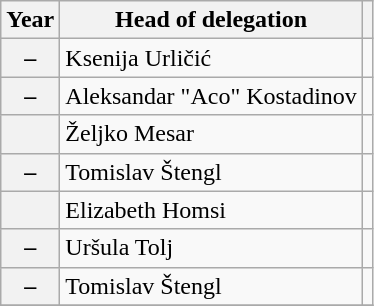<table class="wikitable plainrowheaders">
<tr>
<th>Year</th>
<th>Head of delegation</th>
<th></th>
</tr>
<tr>
<th scope="row">–</th>
<td>Ksenija Urličić</td>
<td></td>
</tr>
<tr>
<th scope="row">–</th>
<td>Aleksandar "Aco" Kostadinov</td>
<td></td>
</tr>
<tr>
<th scope="row"></th>
<td>Željko Mesar</td>
<td></td>
</tr>
<tr>
<th scope="row">–</th>
<td>Tomislav Štengl</td>
<td></td>
</tr>
<tr>
<th scope="row"></th>
<td>Elizabeth Homsi</td>
<td></td>
</tr>
<tr>
<th scope="row">–</th>
<td>Uršula Tolj</td>
<td></td>
</tr>
<tr>
<th scope="row">–</th>
<td>Tomislav Štengl</td>
<td></td>
</tr>
<tr>
</tr>
</table>
